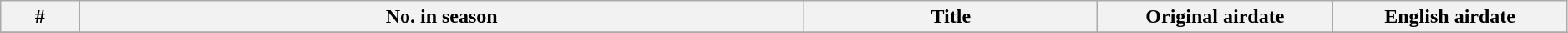<table class="wikitable" style="width: 99%;">
<tr>
<th style="width: 5%;">#</th>
<th>No. in season</th>
<th>Title</th>
<th style="width: 15%;">Original airdate</th>
<th style="width: 15%;">English airdate</th>
</tr>
<tr>
</tr>
</table>
